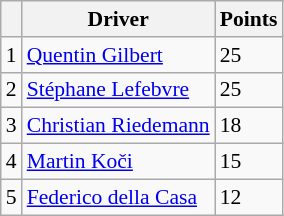<table class="wikitable" style="font-size: 90%;">
<tr>
<th></th>
<th>Driver</th>
<th>Points</th>
</tr>
<tr>
<td>1</td>
<td> <a href='#'>Quentin Gilbert</a></td>
<td>25</td>
</tr>
<tr>
<td>2</td>
<td> <a href='#'>Stéphane Lefebvre</a></td>
<td>25</td>
</tr>
<tr>
<td>3</td>
<td> <a href='#'>Christian Riedemann</a></td>
<td>18</td>
</tr>
<tr>
<td>4</td>
<td> <a href='#'>Martin Koči</a></td>
<td>15</td>
</tr>
<tr>
<td>5</td>
<td> <a href='#'>Federico della Casa</a></td>
<td>12</td>
</tr>
</table>
